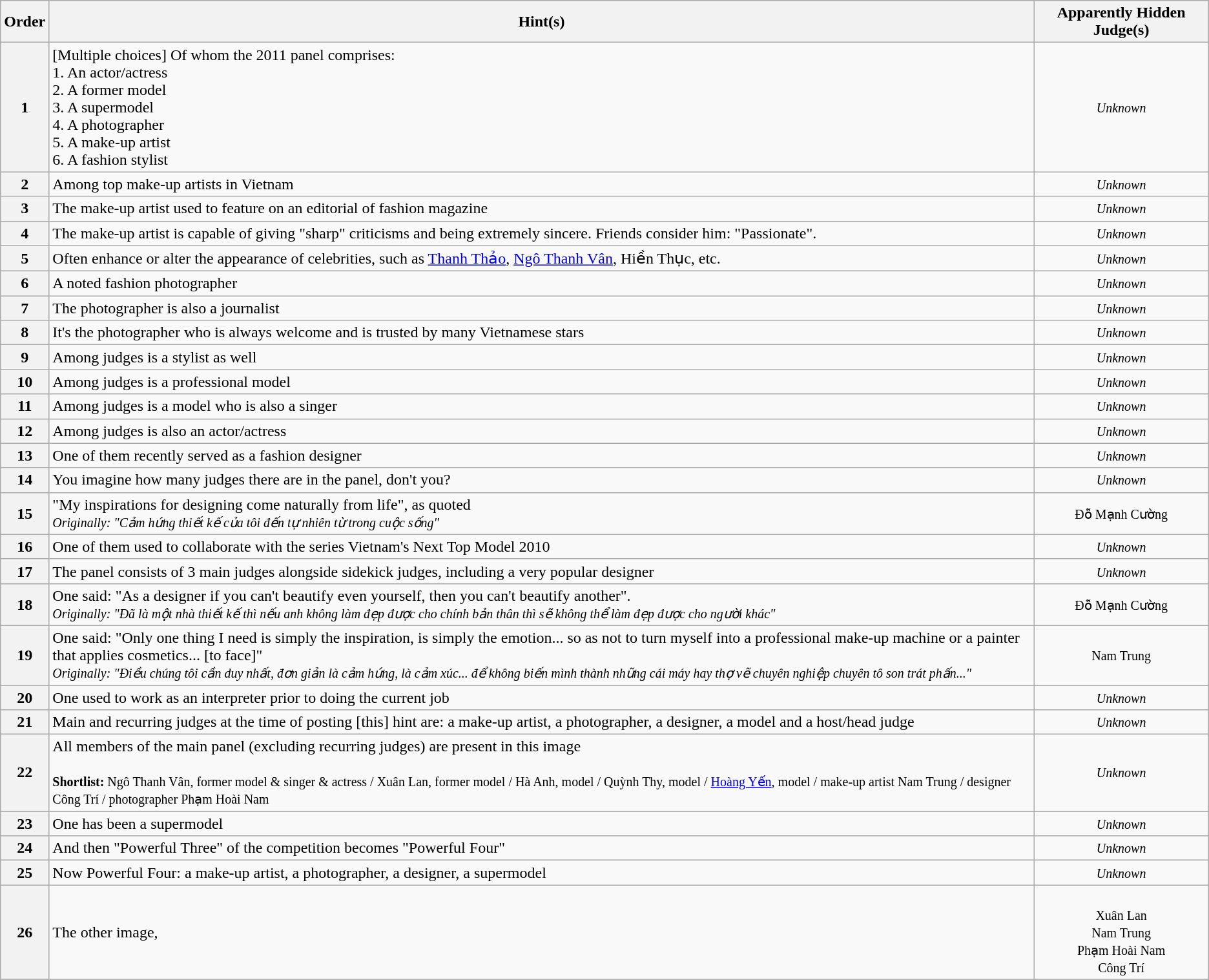<table class="wikitable collapsible autocollapse">
<tr>
<th>Order</th>
<th>Hint(s)</th>
<th>Apparently Hidden Judge(s)</th>
</tr>
<tr>
<th>1</th>
<td>[Multiple choices] Of whom the 2011 panel comprises:<br>1. An actor/actress<br>2. A former model<br>3. A supermodel<br>4. A photographer<br>5. A make-up artist<br>6. A fashion stylist</td>
<td align="center"><small><em>Unknown</em></small></td>
</tr>
<tr>
<th>2</th>
<td>Among top make-up artists in Vietnam</td>
<td align="center"><small><em>Unknown</em></small></td>
</tr>
<tr>
<th>3</th>
<td>The make-up artist used to feature on an editorial of fashion magazine</td>
<td align="center"><small><em>Unknown</em></small></td>
</tr>
<tr>
<th>4</th>
<td>The make-up artist is capable of giving "sharp" criticisms and being extremely sincere. Friends consider him: "Passionate".</td>
<td align="center"><small><em>Unknown</em></small></td>
</tr>
<tr>
<th>5</th>
<td>Often enhance or alter the appearance of celebrities, such as <a href='#'>Thanh Thảo</a>, <a href='#'>Ngô Thanh Vân</a>, Hiền Thục, etc.</td>
<td align="center"><small><em>Unknown</em></small></td>
</tr>
<tr>
<th>6</th>
<td>A noted fashion photographer</td>
<td align="center"><small><em>Unknown</em></small></td>
</tr>
<tr>
<th>7</th>
<td>The photographer is also a journalist</td>
<td align="center"><small><em>Unknown</em></small></td>
</tr>
<tr>
<th>8</th>
<td>It's the photographer who is always welcome and is trusted by many Vietnamese stars</td>
<td align="center"><small><em>Unknown</em></small></td>
</tr>
<tr>
<th>9</th>
<td>Among judges is a stylist as well</td>
<td align="center"><small><em>Unknown</em></small></td>
</tr>
<tr>
<th>10</th>
<td>Among judges is a professional model</td>
<td align="center"><small><em>Unknown</em></small></td>
</tr>
<tr>
<th>11</th>
<td>Among judges is a model who is also a singer</td>
<td align="center"><small><em>Unknown</em></small></td>
</tr>
<tr>
<th>12</th>
<td>Among judges is also an actor/actress</td>
<td align="center"><small><em>Unknown</em></small></td>
</tr>
<tr>
<th>13</th>
<td>One of them recently served as a fashion designer</td>
<td align="center"><small><em>Unknown</em></small></td>
</tr>
<tr>
<th>14</th>
<td>You imagine how many judges there are in the panel, don't you?</td>
<td align="center"><small><em>Unknown</em></small></td>
</tr>
<tr>
<th>15</th>
<td>"My inspirations for designing come naturally from life", as quoted<br><small><em>Originally: "Cảm hứng thiết kế của tôi đến tự nhiên từ trong cuộc sống"</em></small></td>
<td align="center"><small>Đỗ Mạnh Cường</small></td>
</tr>
<tr>
<th>16</th>
<td>One of them used to collaborate with the series Vietnam's Next Top Model 2010</td>
<td align="center"><small><em>Unknown</em></small></td>
</tr>
<tr>
<th>17</th>
<td>The panel consists of 3 main judges alongside sidekick judges, including a very popular designer</td>
<td align="center"><small><em>Unknown</em></small></td>
</tr>
<tr>
<th>18</th>
<td>One said: "As a designer if you can't beautify even yourself, then you can't beautify another".<br><small><em>Originally: "Đã là một nhà thiết kế thì nếu anh không làm đẹp được cho chính bản thân thì sẽ không thể làm đẹp được cho người khác"</em></small></td>
<td align="center"><small>Đỗ Mạnh Cường</small></td>
</tr>
<tr>
<th>19</th>
<td>One said: "Only one thing I need is simply the inspiration, is simply the emotion... so as not to turn myself into a professional make-up machine or a painter that applies cosmetics... [to face]"<br><small><em>Originally: "Điều chúng tôi cần duy nhất, đơn giản là cảm hứng, là cảm xúc... để không biến mình thành những cái máy hay thợ vẽ chuyên nghiệp chuyên tô son trát phấn..."</em></small></td>
<td align="center"><small>Nam Trung</small></td>
</tr>
<tr>
<th>20</th>
<td>One used to work as an interpreter prior to doing the current job</td>
<td align="center"><small><em>Unknown</em></small></td>
</tr>
<tr>
<th>21</th>
<td>Main and recurring judges at the time of posting [this] hint are: a make-up artist, a photographer, a designer, a model and a host/head judge</td>
<td align="center"><small><em>Unknown</em></small></td>
</tr>
<tr>
<th>22</th>
<td>All members of the main panel (excluding recurring judges) are present in this image <br><br><small><strong>Shortlist:</strong> Ngô Thanh Vân, former model & singer & actress / Xuân Lan, former model / Hà Anh, model / Quỳnh Thy, model / <a href='#'>Hoàng Yến</a>, model / make-up artist Nam Trung / designer Công Trí / photographer Phạm Hoài Nam</small></td>
<td align="center"><small><em>Unknown</em></small></td>
</tr>
<tr>
<th>23</th>
<td>One has been a supermodel</td>
<td align="center"><small><em>Unknown</em></small></td>
</tr>
<tr>
<th>24</th>
<td>And then "Powerful Three" of the competition becomes "Powerful Four"</td>
<td align="center"><small><em>Unknown</em></small></td>
</tr>
<tr>
<th>25</th>
<td>Now Powerful Four: a make-up artist, a photographer, a designer, a supermodel</td>
<td align="center"><small><em>Unknown</em></small></td>
</tr>
<tr>
<th>26</th>
<td>The other image, </td>
<td align="center"><small><br>Xuân Lan<br>Nam Trung<br>Phạm Hoài Nam<br>Công Trí</small></td>
</tr>
<tr>
</tr>
</table>
